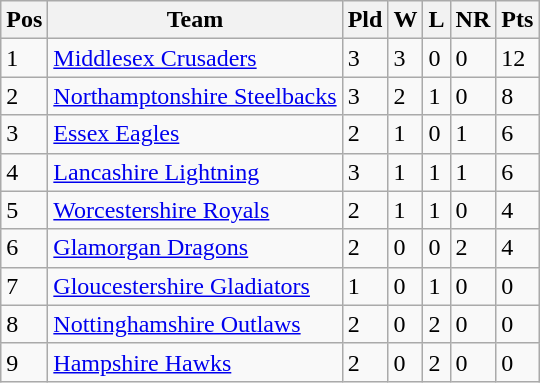<table class="wikitable">
<tr>
<th>Pos</th>
<th>Team</th>
<th>Pld</th>
<th>W</th>
<th>L</th>
<th>NR</th>
<th>Pts</th>
</tr>
<tr>
<td>1</td>
<td><a href='#'>Middlesex Crusaders</a></td>
<td>3</td>
<td>3</td>
<td>0</td>
<td>0</td>
<td>12</td>
</tr>
<tr>
<td>2</td>
<td><a href='#'>Northamptonshire Steelbacks</a></td>
<td>3</td>
<td>2</td>
<td>1</td>
<td>0</td>
<td>8</td>
</tr>
<tr>
<td>3</td>
<td><a href='#'>Essex Eagles</a></td>
<td>2</td>
<td>1</td>
<td>0</td>
<td>1</td>
<td>6</td>
</tr>
<tr>
<td>4</td>
<td><a href='#'>Lancashire Lightning</a></td>
<td>3</td>
<td>1</td>
<td>1</td>
<td>1</td>
<td>6</td>
</tr>
<tr>
<td>5</td>
<td><a href='#'>Worcestershire Royals</a></td>
<td>2</td>
<td>1</td>
<td>1</td>
<td>0</td>
<td>4</td>
</tr>
<tr>
<td>6</td>
<td><a href='#'>Glamorgan Dragons</a></td>
<td>2</td>
<td>0</td>
<td>0</td>
<td>2</td>
<td>4</td>
</tr>
<tr>
<td>7</td>
<td><a href='#'>Gloucestershire Gladiators</a></td>
<td>1</td>
<td>0</td>
<td>1</td>
<td>0</td>
<td>0</td>
</tr>
<tr>
<td>8</td>
<td><a href='#'>Nottinghamshire Outlaws</a></td>
<td>2</td>
<td>0</td>
<td>2</td>
<td>0</td>
<td>0</td>
</tr>
<tr>
<td>9</td>
<td><a href='#'>Hampshire Hawks</a></td>
<td>2</td>
<td>0</td>
<td>2</td>
<td>0</td>
<td>0</td>
</tr>
</table>
